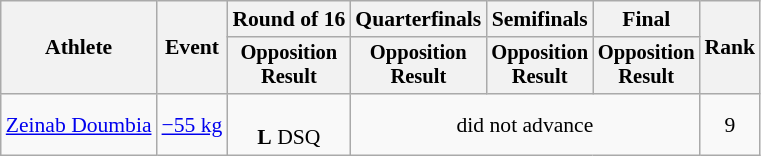<table class="wikitable" style="font-size:90%;">
<tr>
<th rowspan=2>Athlete</th>
<th rowspan=2>Event</th>
<th>Round of 16</th>
<th>Quarterfinals</th>
<th>Semifinals</th>
<th>Final</th>
<th rowspan=2>Rank</th>
</tr>
<tr style="font-size:95%">
<th>Opposition<br>Result</th>
<th>Opposition<br>Result</th>
<th>Opposition<br>Result</th>
<th>Opposition<br>Result</th>
</tr>
<tr align=center>
<td align=left><a href='#'>Zeinab Doumbia</a></td>
<td align=left><a href='#'>−55 kg</a></td>
<td><br><strong>L</strong> DSQ</td>
<td colspan=3>did not advance</td>
<td>9</td>
</tr>
</table>
